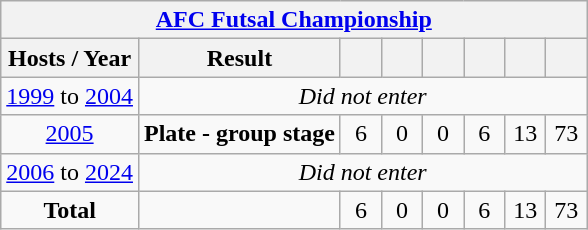<table class="wikitable" style="text-align: center;">
<tr>
<th colspan=9><a href='#'>AFC Futsal Championship</a></th>
</tr>
<tr>
<th>Hosts / Year</th>
<th>Result</th>
<th width=20></th>
<th width=20></th>
<th width=20></th>
<th width=20></th>
<th width=20></th>
<th width=20></th>
</tr>
<tr>
<td> <a href='#'>1999</a> to  <a href='#'>2004</a></td>
<td colspan=7><em>Did not enter</em></td>
</tr>
<tr>
<td> <a href='#'>2005</a></td>
<td><strong>Plate - group stage</strong></td>
<td>6</td>
<td>0</td>
<td>0</td>
<td>6</td>
<td>13</td>
<td>73</td>
</tr>
<tr>
<td> <a href='#'>2006</a> to  <a href='#'>2024</a></td>
<td colspan=7><em>Did not enter</em></td>
</tr>
<tr>
<td><strong>Total</strong></td>
<td></td>
<td>6</td>
<td>0</td>
<td>0</td>
<td>6</td>
<td>13</td>
<td>73</td>
</tr>
</table>
